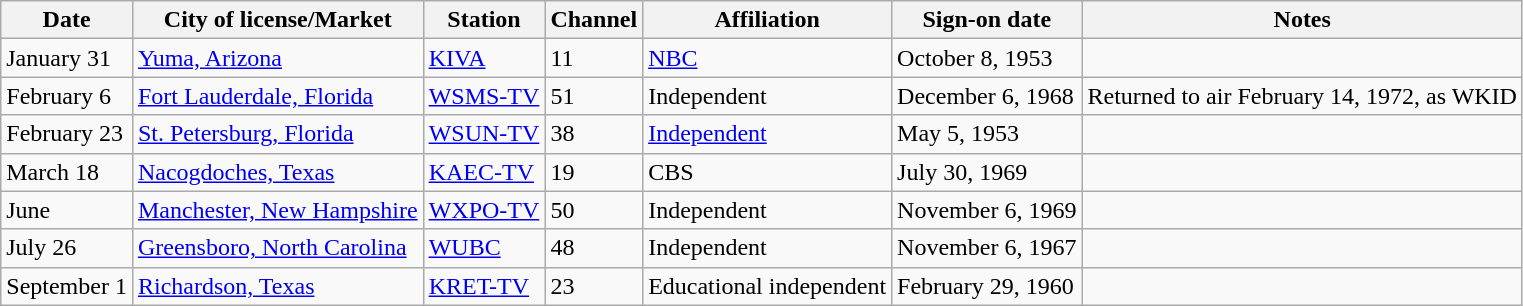<table class="wikitable sortable">
<tr>
<th>Date</th>
<th>City of license/Market</th>
<th>Station</th>
<th>Channel</th>
<th>Affiliation</th>
<th>Sign-on date</th>
<th>Notes</th>
</tr>
<tr>
<td>January 31</td>
<td><a href='#'>Yuma, Arizona</a></td>
<td><a href='#'>KIVA</a></td>
<td>11</td>
<td><a href='#'>NBC</a></td>
<td>October 8, 1953</td>
<td></td>
</tr>
<tr>
<td>February 6</td>
<td><a href='#'>Fort Lauderdale, Florida</a></td>
<td><a href='#'>WSMS-TV</a></td>
<td>51</td>
<td>Independent</td>
<td>December 6, 1968</td>
<td>Returned to air February 14, 1972, as WKID</td>
</tr>
<tr>
<td>February 23</td>
<td><a href='#'>St. Petersburg, Florida</a></td>
<td><a href='#'>WSUN-TV</a></td>
<td>38</td>
<td><a href='#'>Independent</a></td>
<td>May 5, 1953</td>
<td></td>
</tr>
<tr>
<td>March 18</td>
<td><a href='#'>Nacogdoches, Texas</a></td>
<td><a href='#'>KAEC-TV</a></td>
<td>19</td>
<td>CBS</td>
<td>July 30, 1969</td>
<td></td>
</tr>
<tr>
<td>June</td>
<td><a href='#'>Manchester, New Hampshire</a></td>
<td><a href='#'>WXPO-TV</a></td>
<td>50</td>
<td>Independent</td>
<td>November 6, 1969</td>
<td></td>
</tr>
<tr>
<td>July 26</td>
<td><a href='#'>Greensboro, North Carolina</a></td>
<td><a href='#'>WUBC</a></td>
<td>48</td>
<td>Independent</td>
<td>November 6, 1967</td>
<td></td>
</tr>
<tr>
<td>September 1</td>
<td><a href='#'>Richardson, Texas</a></td>
<td><a href='#'>KRET-TV</a></td>
<td>23</td>
<td>Educational independent</td>
<td>February 29, 1960</td>
<td></td>
</tr>
</table>
